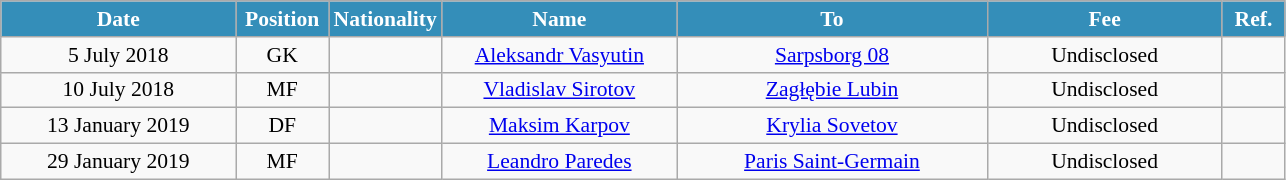<table class="wikitable" style="text-align:center; font-size:90%; ">
<tr>
<th style="background:#348EB9; color:white; width:150px;">Date</th>
<th style="background:#348EB9; color:white; width:55px;">Position</th>
<th style="background:#348EB9; color:white; width:55px;">Nationality</th>
<th style="background:#348EB9; color:white; width:150px;">Name</th>
<th style="background:#348EB9; color:white; width:200px;">To</th>
<th style="background:#348EB9; color:white; width:150px;">Fee</th>
<th style="background:#348EB9; color:white; width:35px;">Ref.</th>
</tr>
<tr>
<td>5 July 2018</td>
<td>GK</td>
<td></td>
<td><a href='#'>Aleksandr Vasyutin</a></td>
<td><a href='#'>Sarpsborg 08</a></td>
<td>Undisclosed</td>
<td></td>
</tr>
<tr>
<td>10 July 2018</td>
<td>MF</td>
<td></td>
<td><a href='#'>Vladislav Sirotov</a></td>
<td><a href='#'>Zagłębie Lubin</a></td>
<td>Undisclosed</td>
<td></td>
</tr>
<tr>
<td>13 January 2019</td>
<td>DF</td>
<td></td>
<td><a href='#'>Maksim Karpov</a></td>
<td><a href='#'>Krylia Sovetov</a></td>
<td>Undisclosed</td>
<td></td>
</tr>
<tr>
<td>29 January 2019</td>
<td>MF</td>
<td></td>
<td><a href='#'>Leandro Paredes</a></td>
<td><a href='#'>Paris Saint-Germain</a></td>
<td>Undisclosed</td>
<td></td>
</tr>
</table>
